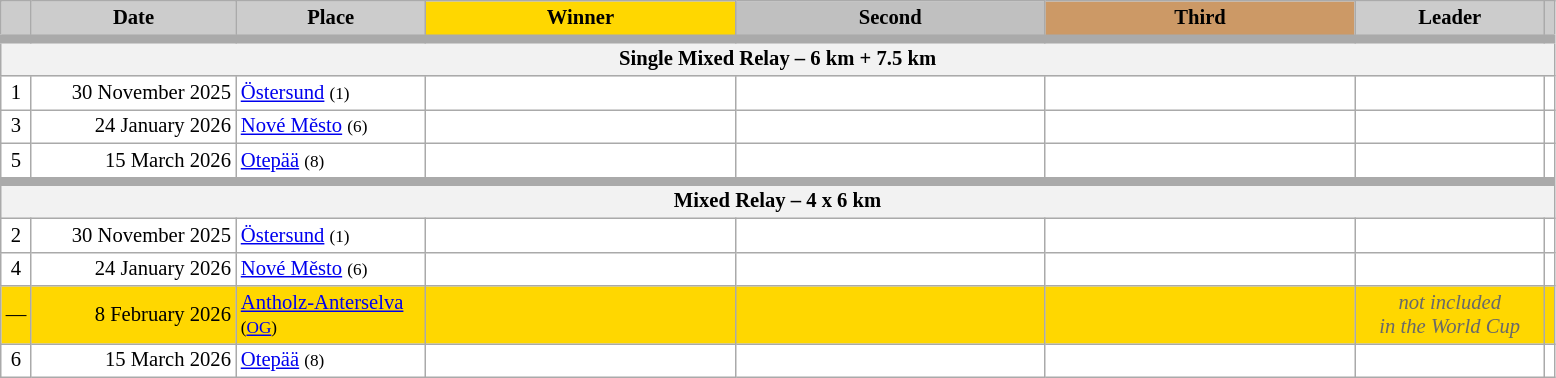<table class="wikitable plainrowheaders" style="background:#fff; font-size:86%; line-height:16px; border:grey solid 1px; border-collapse:collapse;">
<tr>
<th scope="col" style="background:#ccc; width=5 px;"></th>
<th scope="col" style="background:#ccc; width:130px;">Date</th>
<th scope="col" style="background:#ccc; width:120px;">Place <br> </th>
<th scope="col" style="background:gold; width:200px;">Winner</th>
<th scope="col" style="background:silver; width:200px;">Second</th>
<th scope="col" style="background:#c96; width:200px;">Third</th>
<th scope="col" style="background:#ccc; width:120px;">Leader <br> </th>
<th scope="col" style="background:#ccc; width=20 px;"></th>
</tr>
<tr style="background:#EEEEEE;">
<th scope="col" colspan=8 width=40px style="border-top-width:6px"><strong>Single Mixed Relay – 6 km + 7.5 km</strong></th>
</tr>
<tr>
<td align="center">1</td>
<td align="right">30 November 2025</td>
<td> <a href='#'>Östersund</a> <small>(1)</small></td>
<td></td>
<td></td>
<td></td>
<td></td>
<td></td>
</tr>
<tr>
<td align="center">3</td>
<td align="right">24 January 2026</td>
<td> <a href='#'>Nové Město</a> <small>(6)</small></td>
<td></td>
<td></td>
<td></td>
<td></td>
<td></td>
</tr>
<tr>
<td align="center">5</td>
<td align="right">15 March 2026</td>
<td> <a href='#'>Otepää</a> <small>(8)</small></td>
<td></td>
<td></td>
<td></td>
<td></td>
<td></td>
</tr>
<tr style="background:#EEEEEE;">
<th scope="col" colspan=8 width=40px style="border-top-width:6px"><strong>Mixed Relay – 4 x 6 km</strong></th>
</tr>
<tr>
<td align="center">2</td>
<td align="right">30 November 2025</td>
<td> <a href='#'>Östersund</a> <small>(1)</small></td>
<td></td>
<td></td>
<td></td>
<td></td>
<td></td>
</tr>
<tr>
<td align="center">4</td>
<td align="right">24 January 2026</td>
<td> <a href='#'>Nové Město</a> <small>(6)</small></td>
<td></td>
<td></td>
<td></td>
<td></td>
<td></td>
</tr>
<tr style="background:gold">
<td align="center">—</td>
<td align="right">8 February 2026</td>
<td> <a href='#'>Antholz-Anterselva</a> <small>(<a href='#'>OG</a>)</small></td>
<td></td>
<td></td>
<td></td>
<td align="center" style=color:#696969><em>not included<br>in the World Cup</em></td>
<td></td>
</tr>
<tr>
<td align="center">6</td>
<td align="right">15 March 2026</td>
<td> <a href='#'>Otepää</a> <small>(8)</small></td>
<td></td>
<td></td>
<td></td>
<td></td>
<td></td>
</tr>
</table>
